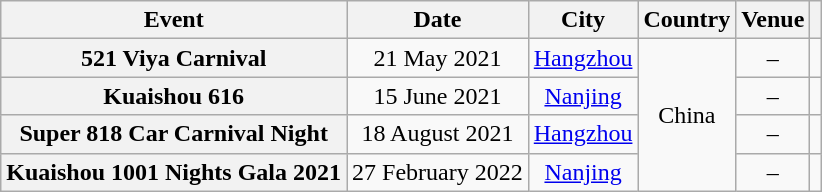<table class="wikitable sortable plainrowheaders" style="text-align:center;">
<tr>
<th scope="col">Event</th>
<th scope="col">Date</th>
<th scope="col">City</th>
<th scope="col">Country</th>
<th scope="col">Venue</th>
<th scope="col" class="unsortable"></th>
</tr>
<tr>
<th scope="row">521 Viya Carnival</th>
<td>21 May 2021</td>
<td><a href='#'>Hangzhou</a></td>
<td rowspan="4">China</td>
<td>–</td>
<td></td>
</tr>
<tr>
<th scope="row">Kuaishou 616</th>
<td>15 June 2021</td>
<td><a href='#'>Nanjing</a></td>
<td>–</td>
<td></td>
</tr>
<tr>
<th scope="row">Super 818 Car Carnival Night</th>
<td>18 August 2021</td>
<td><a href='#'>Hangzhou</a></td>
<td>–</td>
<td></td>
</tr>
<tr>
<th scope="row">Kuaishou 1001 Nights Gala 2021</th>
<td>27 February 2022</td>
<td><a href='#'>Nanjing</a></td>
<td>–</td>
<td></td>
</tr>
</table>
